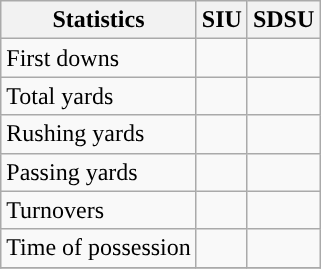<table class="wikitable">
<tr>
<th>Statistics</th>
<th>SIU</th>
<th>SDSU</th>
</tr>
<tr>
<td>First downs</td>
<td></td>
<td></td>
</tr>
<tr>
<td>Total yards</td>
<td></td>
<td></td>
</tr>
<tr>
<td>Rushing yards</td>
<td></td>
<td></td>
</tr>
<tr>
<td>Passing yards</td>
<td></td>
<td></td>
</tr>
<tr>
<td>Turnovers</td>
<td></td>
<td></td>
</tr>
<tr>
<td>Time of possession</td>
<td></td>
<td></td>
</tr>
<tr>
</tr>
</table>
